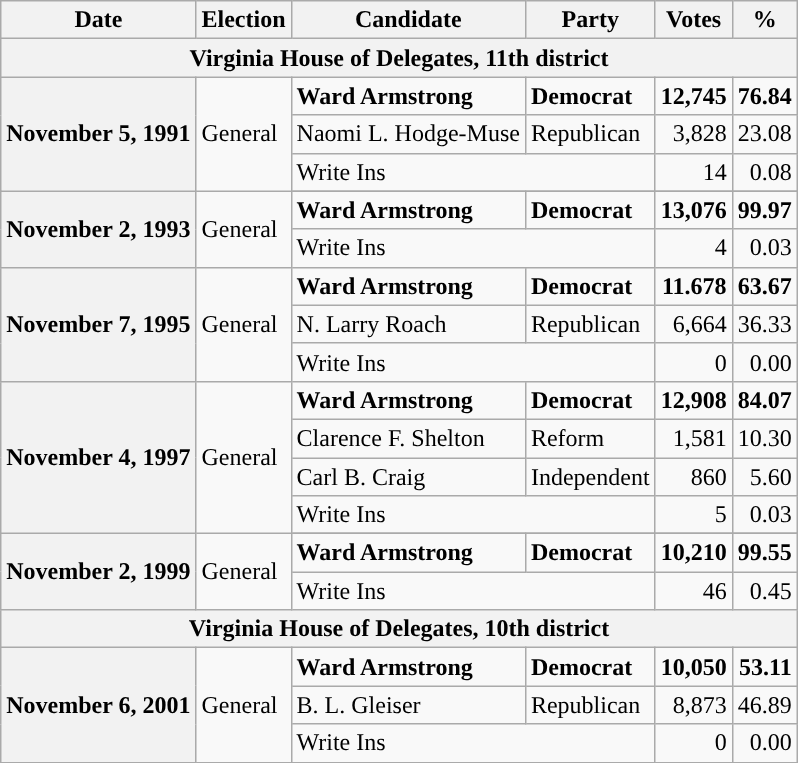<table class="wikitable">
<tr>
<th>Date</th>
<th>Election</th>
<th>Candidate</th>
<th>Party</th>
<th>Votes</th>
<th>%</th>
</tr>
<tr>
<th colspan="6"><strong>Virginia House of Delegates, 11th district</strong></th>
</tr>
<tr>
<th rowspan="3">November 5, 1991</th>
<td rowspan="3">General</td>
<td><strong>Ward Armstrong</strong></td>
<td><strong>Democrat</strong></td>
<td align="right"><strong>12,745</strong></td>
<td align="right"><strong>76.84</strong></td>
</tr>
<tr>
<td>Naomi L. Hodge-Muse</td>
<td>Republican</td>
<td align="right">3,828</td>
<td align="right">23.08</td>
</tr>
<tr>
<td colspan="2">Write Ins</td>
<td align="right">14</td>
<td align="right">0.08</td>
</tr>
<tr>
<th rowspan="3">November 2, 1993</th>
<td rowspan="3">General</td>
</tr>
<tr>
<td><strong>Ward Armstrong</strong></td>
<td><strong>Democrat</strong></td>
<td align="right"><strong>13,076</strong></td>
<td align="right"><strong>99.97</strong></td>
</tr>
<tr>
<td colspan="2">Write Ins</td>
<td align="right">4</td>
<td align="right">0.03</td>
</tr>
<tr>
<th rowspan="3">November 7, 1995</th>
<td rowspan="3">General</td>
<td><strong>Ward Armstrong</strong></td>
<td><strong>Democrat</strong></td>
<td align="right"><strong>11.678</strong></td>
<td align="right"><strong>63.67</strong></td>
</tr>
<tr>
<td>N. Larry Roach</td>
<td>Republican</td>
<td align="right">6,664</td>
<td align="right">36.33</td>
</tr>
<tr>
<td colspan="2">Write Ins</td>
<td align="right">0</td>
<td align="right">0.00</td>
</tr>
<tr>
<th rowspan="4">November 4, 1997</th>
<td rowspan="4">General</td>
<td><strong>Ward Armstrong</strong></td>
<td><strong>Democrat</strong></td>
<td align="right"><strong>12,908</strong></td>
<td align="right"><strong>84.07</strong></td>
</tr>
<tr>
<td>Clarence F. Shelton</td>
<td>Reform</td>
<td align="right">1,581</td>
<td align="right">10.30</td>
</tr>
<tr>
<td>Carl B. Craig</td>
<td>Independent</td>
<td align="right">860</td>
<td align="right">5.60</td>
</tr>
<tr>
<td colspan="2">Write Ins</td>
<td align="right">5</td>
<td align="right">0.03</td>
</tr>
<tr>
<th rowspan="3">November 2, 1999</th>
<td rowspan="3">General</td>
</tr>
<tr>
<td><strong>Ward Armstrong</strong></td>
<td><strong>Democrat</strong></td>
<td align="right"><strong>10,210</strong></td>
<td align="right"><strong>99.55</strong></td>
</tr>
<tr>
<td colspan="2">Write Ins</td>
<td align="right">46</td>
<td align="right">0.45</td>
</tr>
<tr>
<th colspan="6"><strong>Virginia House of Delegates, 10th district</strong></th>
</tr>
<tr>
<th rowspan="3">November 6, 2001</th>
<td rowspan="3">General</td>
<td><strong>Ward Armstrong</strong></td>
<td><strong>Democrat</strong></td>
<td align="right"><strong>10,050</strong></td>
<td align="right"><strong>53.11</strong></td>
</tr>
<tr>
<td>B. L. Gleiser</td>
<td>Republican</td>
<td align="right">8,873</td>
<td align="right">46.89</td>
</tr>
<tr>
<td colspan="2">Write Ins</td>
<td align="right">0</td>
<td align="right">0.00</td>
</tr>
<tr>
</tr>
</table>
